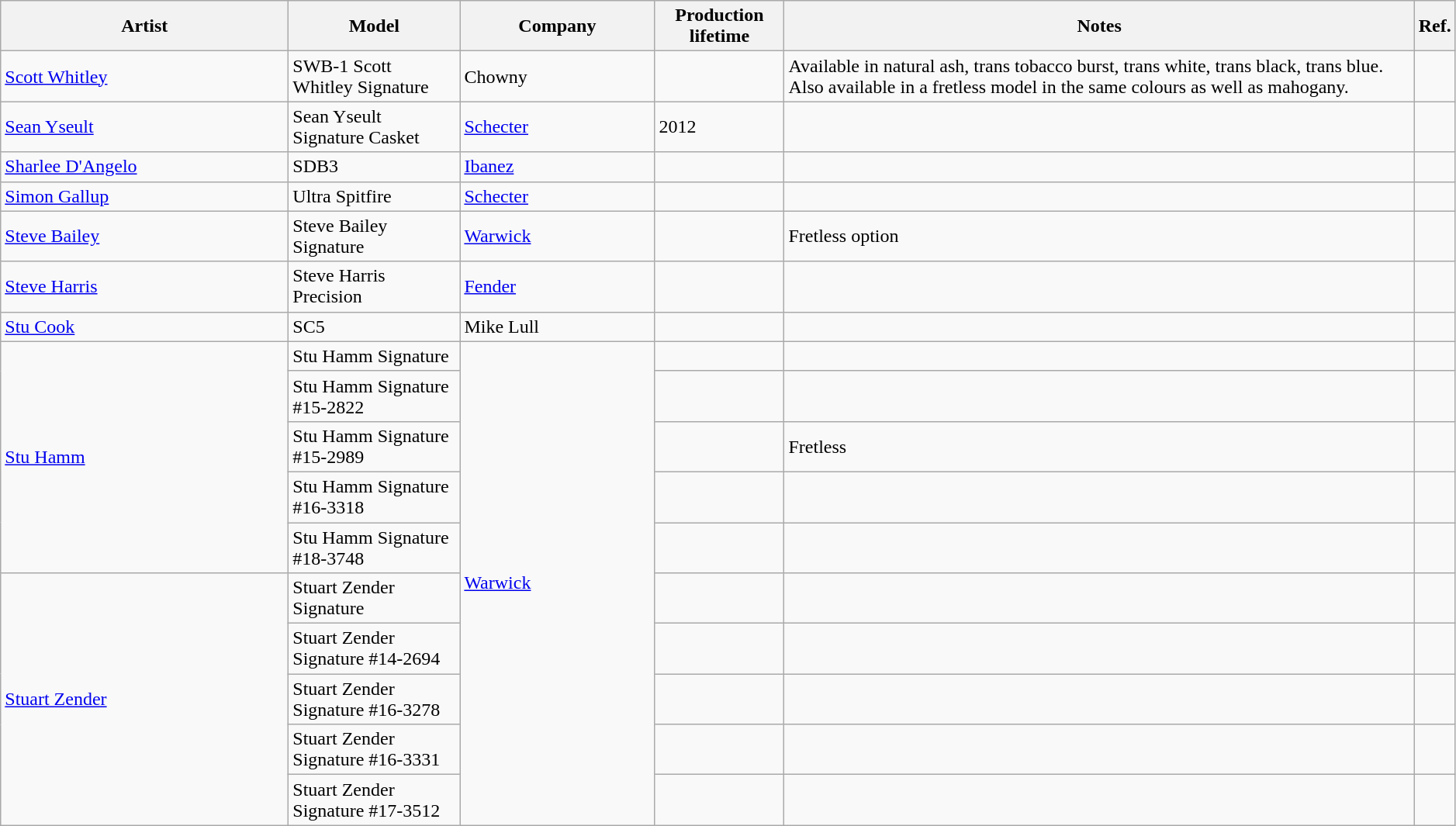<table class="wikitable sortable plainrowheaders" style="width:99%;">
<tr>
<th scope="col" style="width:15em;">Artist</th>
<th scope="col">Model</th>
<th scope="col" style="width:10em;">Company</th>
<th scope="col">Production lifetime</th>
<th scope="col" class="unsortable">Notes</th>
<th scope="col">Ref.</th>
</tr>
<tr>
<td><a href='#'>Scott Whitley</a></td>
<td>SWB-1 Scott Whitley Signature</td>
<td>Chowny</td>
<td></td>
<td>Available in natural ash, trans tobacco burst, trans white, trans black, trans blue.  Also available in a fretless model in the same colours as well as mahogany.</td>
<td></td>
</tr>
<tr>
<td><a href='#'>Sean Yseult</a></td>
<td>Sean Yseult Signature Casket</td>
<td><a href='#'>Schecter</a></td>
<td>2012</td>
<td></td>
<td></td>
</tr>
<tr>
<td><a href='#'>Sharlee D'Angelo</a></td>
<td>SDB3</td>
<td><a href='#'>Ibanez</a></td>
<td></td>
<td></td>
<td></td>
</tr>
<tr>
<td><a href='#'>Simon Gallup</a></td>
<td>Ultra Spitfire</td>
<td><a href='#'>Schecter</a></td>
<td></td>
<td></td>
<td></td>
</tr>
<tr>
<td><a href='#'>Steve Bailey</a></td>
<td>Steve Bailey Signature</td>
<td><a href='#'>Warwick</a></td>
<td></td>
<td>Fretless option</td>
<td></td>
</tr>
<tr>
<td><a href='#'>Steve Harris</a></td>
<td>Steve Harris Precision</td>
<td><a href='#'>Fender</a></td>
<td></td>
<td></td>
<td></td>
</tr>
<tr>
<td><a href='#'>Stu Cook</a></td>
<td>SC5</td>
<td>Mike Lull</td>
<td></td>
<td></td>
<td></td>
</tr>
<tr>
<td rowspan=5><a href='#'>Stu Hamm</a></td>
<td>Stu Hamm Signature</td>
<td rowspan=10><a href='#'>Warwick</a></td>
<td></td>
<td></td>
<td></td>
</tr>
<tr>
<td>Stu Hamm Signature #15-2822</td>
<td></td>
<td></td>
<td></td>
</tr>
<tr>
<td>Stu Hamm Signature #15-2989</td>
<td></td>
<td>Fretless</td>
<td></td>
</tr>
<tr>
<td>Stu Hamm Signature #16-3318</td>
<td></td>
<td></td>
<td></td>
</tr>
<tr>
<td>Stu Hamm Signature #18-3748</td>
<td></td>
<td></td>
<td></td>
</tr>
<tr>
<td rowspan=5><a href='#'>Stuart Zender</a></td>
<td>Stuart Zender Signature</td>
<td></td>
<td></td>
<td></td>
</tr>
<tr>
<td>Stuart Zender Signature #14-2694</td>
<td></td>
<td></td>
<td></td>
</tr>
<tr>
<td>Stuart Zender Signature #16-3278</td>
<td></td>
<td></td>
<td></td>
</tr>
<tr>
<td>Stuart Zender Signature #16-3331</td>
<td></td>
<td></td>
<td></td>
</tr>
<tr>
<td>Stuart Zender Signature #17-3512</td>
<td></td>
<td></td>
<td></td>
</tr>
</table>
